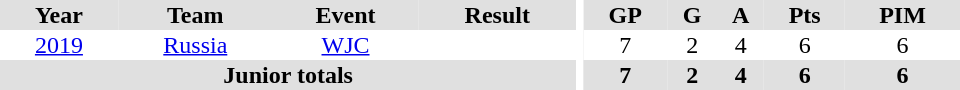<table border="0" cellpadding="1" cellspacing="0" ID="Table3" style="text-align:center; width:40em;">
<tr bgcolor="#e0e0e0">
<th>Year</th>
<th>Team</th>
<th>Event</th>
<th>Result</th>
<th rowspan="99" bgcolor="#ffffff"></th>
<th>GP</th>
<th>G</th>
<th>A</th>
<th>Pts</th>
<th>PIM</th>
</tr>
<tr>
<td><a href='#'>2019</a></td>
<td><a href='#'>Russia</a></td>
<td><a href='#'>WJC</a></td>
<td></td>
<td>7</td>
<td>2</td>
<td>4</td>
<td>6</td>
<td>6</td>
</tr>
<tr bgcolor="#e0e0e0">
<th colspan="4">Junior totals</th>
<th>7</th>
<th>2</th>
<th>4</th>
<th>6</th>
<th>6</th>
</tr>
</table>
